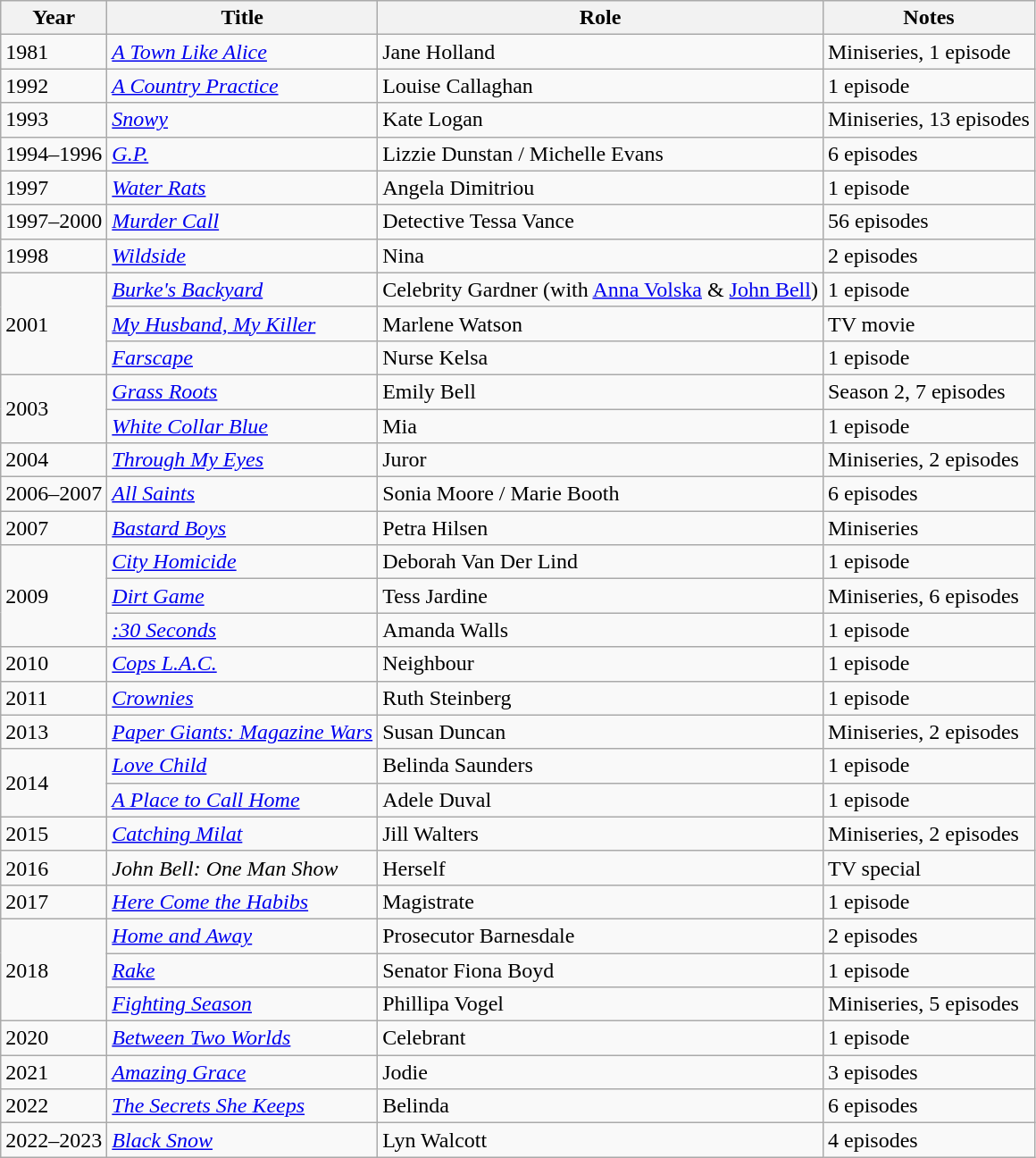<table class="wikitable">
<tr>
<th>Year</th>
<th>Title</th>
<th>Role</th>
<th>Notes</th>
</tr>
<tr>
<td>1981</td>
<td><em><a href='#'>A Town Like Alice</a></em></td>
<td>Jane Holland</td>
<td>Miniseries, 1 episode</td>
</tr>
<tr>
<td>1992</td>
<td><em><a href='#'>A Country Practice</a></em></td>
<td>Louise Callaghan</td>
<td>1 episode</td>
</tr>
<tr>
<td>1993</td>
<td><em><a href='#'>Snowy</a></em></td>
<td>Kate Logan</td>
<td>Miniseries, 13 episodes</td>
</tr>
<tr>
<td>1994–1996</td>
<td><em><a href='#'>G.P.</a></em></td>
<td>Lizzie Dunstan / Michelle Evans</td>
<td>6 episodes</td>
</tr>
<tr>
<td>1997</td>
<td><em><a href='#'>Water Rats</a></em></td>
<td>Angela Dimitriou</td>
<td>1 episode</td>
</tr>
<tr>
<td>1997–2000</td>
<td><em><a href='#'>Murder Call</a></em></td>
<td>Detective Tessa Vance</td>
<td>56 episodes</td>
</tr>
<tr>
<td>1998</td>
<td><em><a href='#'>Wildside</a></em></td>
<td>Nina</td>
<td>2 episodes</td>
</tr>
<tr>
<td rowspan="3">2001</td>
<td><em><a href='#'>Burke's Backyard</a></em></td>
<td>Celebrity Gardner (with <a href='#'>Anna Volska</a> & <a href='#'>John Bell</a>)</td>
<td>1 episode</td>
</tr>
<tr>
<td><em><a href='#'>My Husband, My Killer</a></em></td>
<td>Marlene Watson</td>
<td>TV movie</td>
</tr>
<tr>
<td><em><a href='#'>Farscape</a></em></td>
<td>Nurse Kelsa</td>
<td>1 episode</td>
</tr>
<tr>
<td rowspan="2">2003</td>
<td><em><a href='#'>Grass Roots</a></em></td>
<td>Emily Bell</td>
<td>Season 2, 7 episodes</td>
</tr>
<tr>
<td><em><a href='#'>White Collar Blue</a></em></td>
<td>Mia</td>
<td>1 episode</td>
</tr>
<tr>
<td>2004</td>
<td><em><a href='#'>Through My Eyes</a></em></td>
<td>Juror</td>
<td>Miniseries, 2 episodes</td>
</tr>
<tr>
<td>2006–2007</td>
<td><em><a href='#'>All Saints</a></em></td>
<td>Sonia Moore / Marie Booth</td>
<td>6 episodes</td>
</tr>
<tr>
<td>2007</td>
<td><em><a href='#'>Bastard Boys</a></em></td>
<td>Petra Hilsen</td>
<td>Miniseries</td>
</tr>
<tr>
<td rowspan="3">2009</td>
<td><em><a href='#'>City Homicide</a></em></td>
<td>Deborah Van Der Lind</td>
<td>1 episode</td>
</tr>
<tr>
<td><em><a href='#'>Dirt Game</a></em></td>
<td>Tess Jardine</td>
<td>Miniseries, 6 episodes</td>
</tr>
<tr>
<td><em><a href='#'>:30 Seconds</a></em></td>
<td>Amanda Walls</td>
<td>1 episode</td>
</tr>
<tr>
<td>2010</td>
<td><em><a href='#'>Cops L.A.C.</a></em></td>
<td>Neighbour</td>
<td>1 episode</td>
</tr>
<tr>
<td>2011</td>
<td><em><a href='#'>Crownies</a></em></td>
<td>Ruth Steinberg</td>
<td>1 episode</td>
</tr>
<tr>
<td>2013</td>
<td><em><a href='#'>Paper Giants: Magazine Wars</a></em></td>
<td>Susan Duncan</td>
<td>Miniseries, 2 episodes</td>
</tr>
<tr>
<td rowspan="2">2014</td>
<td><em><a href='#'>Love Child</a></em></td>
<td>Belinda Saunders</td>
<td>1 episode</td>
</tr>
<tr>
<td><em><a href='#'> A Place to Call Home</a></em></td>
<td>Adele Duval</td>
<td>1 episode</td>
</tr>
<tr>
<td>2015</td>
<td><em><a href='#'>Catching Milat</a></em></td>
<td>Jill Walters</td>
<td>Miniseries, 2 episodes</td>
</tr>
<tr>
<td>2016</td>
<td><em>John Bell: One Man Show</em></td>
<td>Herself</td>
<td>TV special</td>
</tr>
<tr>
<td>2017</td>
<td><em><a href='#'>Here Come the Habibs</a></em></td>
<td>Magistrate</td>
<td>1 episode</td>
</tr>
<tr>
<td rowspan="3">2018</td>
<td><em><a href='#'>Home and Away</a></em></td>
<td>Prosecutor Barnesdale</td>
<td>2 episodes</td>
</tr>
<tr>
<td><em><a href='#'>Rake</a></em></td>
<td>Senator Fiona Boyd</td>
<td>1 episode</td>
</tr>
<tr>
<td><em><a href='#'>Fighting Season</a></em></td>
<td>Phillipa Vogel</td>
<td>Miniseries, 5 episodes</td>
</tr>
<tr>
<td>2020</td>
<td><em><a href='#'>Between Two Worlds</a></em></td>
<td>Celebrant</td>
<td>1 episode</td>
</tr>
<tr>
<td>2021</td>
<td><em><a href='#'>Amazing Grace</a></em></td>
<td>Jodie</td>
<td>3 episodes</td>
</tr>
<tr>
<td>2022</td>
<td><em><a href='#'>The Secrets She Keeps</a></em></td>
<td>Belinda</td>
<td>6 episodes</td>
</tr>
<tr>
<td>2022–2023</td>
<td><em><a href='#'>Black Snow</a></em></td>
<td>Lyn Walcott</td>
<td>4 episodes</td>
</tr>
</table>
